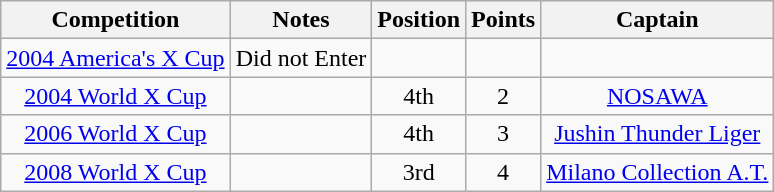<table class="wikitable" style="text-align: center;">
<tr>
<th>Competition</th>
<th>Notes</th>
<th>Position</th>
<th>Points</th>
<th>Captain</th>
</tr>
<tr>
<td><a href='#'>2004 America's X Cup</a></td>
<td>Did not Enter</td>
<td></td>
<td></td>
<td></td>
</tr>
<tr>
<td><a href='#'>2004 World X Cup</a></td>
<td></td>
<td>4th</td>
<td>2</td>
<td><a href='#'>NOSAWA</a></td>
</tr>
<tr>
<td><a href='#'>2006 World X Cup</a></td>
<td></td>
<td>4th</td>
<td>3</td>
<td><a href='#'>Jushin Thunder Liger</a></td>
</tr>
<tr>
<td><a href='#'>2008 World X Cup</a></td>
<td></td>
<td>3rd</td>
<td>4</td>
<td><a href='#'>Milano Collection A.T.</a></td>
</tr>
</table>
